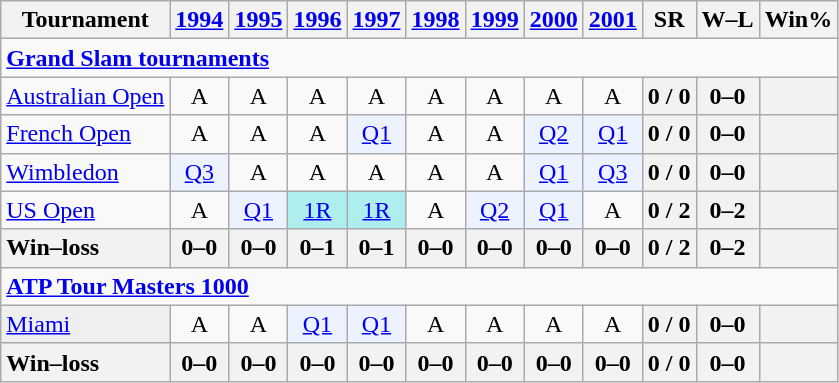<table class=wikitable style=text-align:center>
<tr>
<th>Tournament</th>
<th><a href='#'>1994</a></th>
<th><a href='#'>1995</a></th>
<th><a href='#'>1996</a></th>
<th><a href='#'>1997</a></th>
<th><a href='#'>1998</a></th>
<th><a href='#'>1999</a></th>
<th><a href='#'>2000</a></th>
<th><a href='#'>2001</a></th>
<th>SR</th>
<th>W–L</th>
<th>Win%</th>
</tr>
<tr>
<td colspan=25 style=text-align:left><a href='#'><strong>Grand Slam tournaments</strong></a></td>
</tr>
<tr>
<td align=left><a href='#'>Australian Open</a></td>
<td>A</td>
<td>A</td>
<td>A</td>
<td>A</td>
<td>A</td>
<td>A</td>
<td>A</td>
<td>A</td>
<th>0 / 0</th>
<th>0–0</th>
<th></th>
</tr>
<tr>
<td align=left><a href='#'>French Open</a></td>
<td>A</td>
<td>A</td>
<td>A</td>
<td bgcolor=ecf2ff><a href='#'>Q1</a></td>
<td>A</td>
<td>A</td>
<td bgcolor=ecf2ff><a href='#'>Q2</a></td>
<td bgcolor=ecf2ff><a href='#'>Q1</a></td>
<th>0 / 0</th>
<th>0–0</th>
<th></th>
</tr>
<tr>
<td align=left><a href='#'>Wimbledon</a></td>
<td bgcolor=ecf2ff><a href='#'>Q3</a></td>
<td>A</td>
<td>A</td>
<td>A</td>
<td>A</td>
<td>A</td>
<td bgcolor=ecf2ff><a href='#'>Q1</a></td>
<td bgcolor=ecf2ff><a href='#'>Q3</a></td>
<th>0 / 0</th>
<th>0–0</th>
<th></th>
</tr>
<tr>
<td align=left><a href='#'>US Open</a></td>
<td>A</td>
<td bgcolor=ecf2ff><a href='#'>Q1</a></td>
<td bgcolor=afeeee><a href='#'>1R</a></td>
<td bgcolor=afeeee><a href='#'>1R</a></td>
<td>A</td>
<td bgcolor=ecf2ff><a href='#'>Q2</a></td>
<td bgcolor=ecf2ff><a href='#'>Q1</a></td>
<td>A</td>
<th>0 / 2</th>
<th>0–2</th>
<th></th>
</tr>
<tr>
<th style=text-align:left><strong>Win–loss</strong></th>
<th>0–0</th>
<th>0–0</th>
<th>0–1</th>
<th>0–1</th>
<th>0–0</th>
<th>0–0</th>
<th>0–0</th>
<th>0–0</th>
<th>0 / 2</th>
<th>0–2</th>
<th></th>
</tr>
<tr>
<td colspan=25 style=text-align:left><strong><a href='#'>ATP Tour Masters 1000</a></strong></td>
</tr>
<tr>
<td bgcolor=efefef align=left><a href='#'>Miami</a></td>
<td>A</td>
<td>A</td>
<td bgcolor=ecf2ff><a href='#'>Q1</a></td>
<td bgcolor=ecf2ff><a href='#'>Q1</a></td>
<td>A</td>
<td>A</td>
<td>A</td>
<td>A</td>
<th>0 / 0</th>
<th>0–0</th>
<th></th>
</tr>
<tr>
<th style=text-align:left><strong>Win–loss</strong></th>
<th>0–0</th>
<th>0–0</th>
<th>0–0</th>
<th>0–0</th>
<th>0–0</th>
<th>0–0</th>
<th>0–0</th>
<th>0–0</th>
<th>0 / 0</th>
<th>0–0</th>
<th></th>
</tr>
</table>
